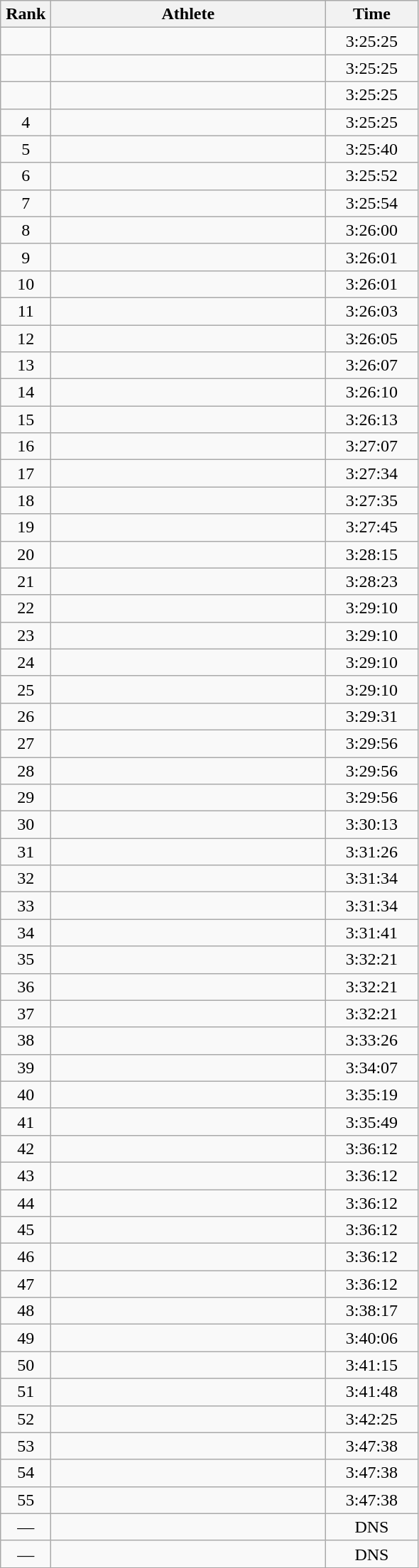<table class=wikitable sortable| style="text-align:center">
<tr>
<th width=40>Rank</th>
<th width=250>Athlete</th>
<th width=80>Time</th>
</tr>
<tr>
<td></td>
<td align=left></td>
<td>3:25:25</td>
</tr>
<tr>
<td></td>
<td align=left></td>
<td>3:25:25</td>
</tr>
<tr>
<td></td>
<td align=left></td>
<td>3:25:25</td>
</tr>
<tr>
<td>4</td>
<td align=left></td>
<td>3:25:25</td>
</tr>
<tr>
<td>5</td>
<td align=left></td>
<td>3:25:40</td>
</tr>
<tr>
<td>6</td>
<td align=left></td>
<td>3:25:52</td>
</tr>
<tr>
<td>7</td>
<td align=left></td>
<td>3:25:54</td>
</tr>
<tr>
<td>8</td>
<td align=left></td>
<td>3:26:00</td>
</tr>
<tr>
<td>9</td>
<td align=left></td>
<td>3:26:01</td>
</tr>
<tr>
<td>10</td>
<td align=left></td>
<td>3:26:01</td>
</tr>
<tr>
<td>11</td>
<td align=left></td>
<td>3:26:03</td>
</tr>
<tr>
<td>12</td>
<td align=left></td>
<td>3:26:05</td>
</tr>
<tr>
<td>13</td>
<td align=left></td>
<td>3:26:07</td>
</tr>
<tr>
<td>14</td>
<td align=left></td>
<td>3:26:10</td>
</tr>
<tr>
<td>15</td>
<td align=left></td>
<td>3:26:13</td>
</tr>
<tr>
<td>16</td>
<td align=left></td>
<td>3:27:07</td>
</tr>
<tr>
<td>17</td>
<td align=left></td>
<td>3:27:34</td>
</tr>
<tr>
<td>18</td>
<td align=left></td>
<td>3:27:35</td>
</tr>
<tr>
<td>19</td>
<td align=left></td>
<td>3:27:45</td>
</tr>
<tr>
<td>20</td>
<td align=left></td>
<td>3:28:15</td>
</tr>
<tr>
<td>21</td>
<td align=left></td>
<td>3:28:23</td>
</tr>
<tr>
<td>22</td>
<td align=left></td>
<td>3:29:10</td>
</tr>
<tr>
<td>23</td>
<td align=left></td>
<td>3:29:10</td>
</tr>
<tr>
<td>24</td>
<td align=left></td>
<td>3:29:10</td>
</tr>
<tr>
<td>25</td>
<td align=left></td>
<td>3:29:10</td>
</tr>
<tr>
<td>26</td>
<td align=left></td>
<td>3:29:31</td>
</tr>
<tr>
<td>27</td>
<td align=left></td>
<td>3:29:56</td>
</tr>
<tr>
<td>28</td>
<td align=left></td>
<td>3:29:56</td>
</tr>
<tr>
<td>29</td>
<td align=left></td>
<td>3:29:56</td>
</tr>
<tr>
<td>30</td>
<td align=left></td>
<td>3:30:13</td>
</tr>
<tr>
<td>31</td>
<td align=left></td>
<td>3:31:26</td>
</tr>
<tr>
<td>32</td>
<td align=left></td>
<td>3:31:34</td>
</tr>
<tr>
<td>33</td>
<td align=left></td>
<td>3:31:34</td>
</tr>
<tr>
<td>34</td>
<td align=left></td>
<td>3:31:41</td>
</tr>
<tr>
<td>35</td>
<td align=left></td>
<td>3:32:21</td>
</tr>
<tr>
<td>36</td>
<td align=left></td>
<td>3:32:21</td>
</tr>
<tr>
<td>37</td>
<td align=left></td>
<td>3:32:21</td>
</tr>
<tr>
<td>38</td>
<td align=left></td>
<td>3:33:26</td>
</tr>
<tr>
<td>39</td>
<td align=left></td>
<td>3:34:07</td>
</tr>
<tr>
<td>40</td>
<td align=left></td>
<td>3:35:19</td>
</tr>
<tr>
<td>41</td>
<td align=left></td>
<td>3:35:49</td>
</tr>
<tr>
<td>42</td>
<td align=left></td>
<td>3:36:12</td>
</tr>
<tr>
<td>43</td>
<td align=left></td>
<td>3:36:12</td>
</tr>
<tr>
<td>44</td>
<td align=left></td>
<td>3:36:12</td>
</tr>
<tr>
<td>45</td>
<td align=left></td>
<td>3:36:12</td>
</tr>
<tr>
<td>46</td>
<td align=left></td>
<td>3:36:12</td>
</tr>
<tr>
<td>47</td>
<td align=left></td>
<td>3:36:12</td>
</tr>
<tr>
<td>48</td>
<td align=left></td>
<td>3:38:17</td>
</tr>
<tr>
<td>49</td>
<td align=left></td>
<td>3:40:06</td>
</tr>
<tr>
<td>50</td>
<td align=left></td>
<td>3:41:15</td>
</tr>
<tr>
<td>51</td>
<td align=left></td>
<td>3:41:48</td>
</tr>
<tr>
<td>52</td>
<td align=left></td>
<td>3:42:25</td>
</tr>
<tr>
<td>53</td>
<td align=left></td>
<td>3:47:38</td>
</tr>
<tr>
<td>54</td>
<td align=left></td>
<td>3:47:38</td>
</tr>
<tr>
<td>55</td>
<td align=left></td>
<td>3:47:38</td>
</tr>
<tr>
<td>—</td>
<td align=left></td>
<td>DNS</td>
</tr>
<tr>
<td>—</td>
<td align=left></td>
<td>DNS</td>
</tr>
</table>
